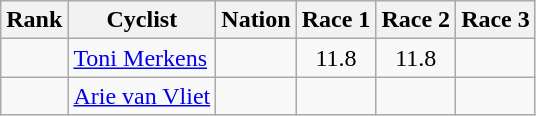<table class="wikitable sortable" style="text-align:center">
<tr>
<th>Rank</th>
<th>Cyclist</th>
<th>Nation</th>
<th>Race 1</th>
<th>Race 2</th>
<th>Race 3</th>
</tr>
<tr>
<td></td>
<td align=left><a href='#'>Toni Merkens</a></td>
<td align=left></td>
<td>11.8</td>
<td>11.8</td>
<td></td>
</tr>
<tr>
<td></td>
<td align=left><a href='#'>Arie van Vliet</a></td>
<td align=left></td>
<td></td>
<td></td>
<td></td>
</tr>
</table>
